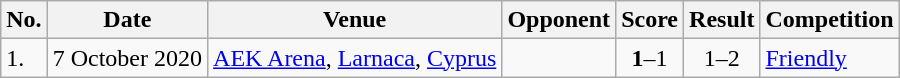<table class="wikitable">
<tr>
<th>No.</th>
<th>Date</th>
<th>Venue</th>
<th>Opponent</th>
<th>Score</th>
<th>Result</th>
<th>Competition</th>
</tr>
<tr>
<td>1.</td>
<td>7 October 2020</td>
<td><a href='#'>AEK Arena</a>, <a href='#'>Larnaca</a>, <a href='#'>Cyprus</a></td>
<td></td>
<td align=center><strong>1</strong>–1</td>
<td align=center>1–2</td>
<td><a href='#'>Friendly</a></td>
</tr>
</table>
